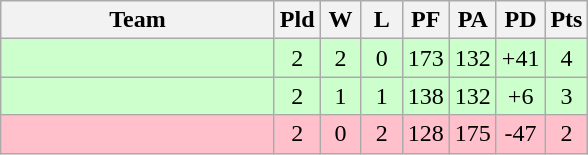<table class="wikitable" style="text-align:center;">
<tr>
<th width=175>Team</th>
<th width=20  abbr="Played">Pld</th>
<th width=20  abbr="Won">W</th>
<th width=20  abbr="Lost">L</th>
<th width=20  abbr="Points">PF</th>
<th width=20  abbr="Points Against">PA</th>
<th width=25  abbr="Points Difference">PD</th>
<th width=20  abbr="Points">Pts</th>
</tr>
<tr bgcolor="ccffcc">
<td style="text-align:left"></td>
<td>2</td>
<td>2</td>
<td>0</td>
<td>173</td>
<td>132</td>
<td>+41</td>
<td>4</td>
</tr>
<tr bgcolor="ccffcc">
<td style="text-align:left"></td>
<td>2</td>
<td>1</td>
<td>1</td>
<td>138</td>
<td>132</td>
<td>+6</td>
<td>3</td>
</tr>
<tr bgcolor="pink">
<td style="text-align:left"></td>
<td>2</td>
<td>0</td>
<td>2</td>
<td>128</td>
<td>175</td>
<td>-47</td>
<td>2</td>
</tr>
</table>
